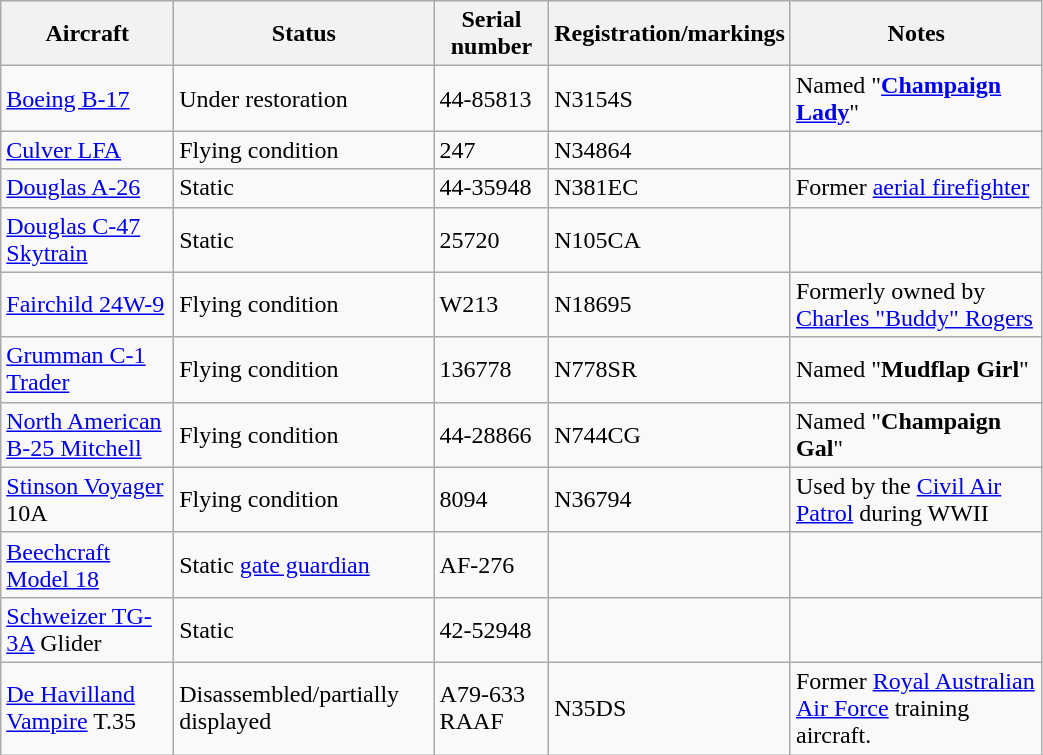<table class="wikitable sortable" style="width:55%">
<tr>
<th>Aircraft</th>
<th>Status</th>
<th>Serial number</th>
<th>Registration/markings</th>
<th>Notes</th>
</tr>
<tr>
<td><a href='#'>Boeing B-17</a></td>
<td>Under restoration</td>
<td>44-85813</td>
<td>N3154S</td>
<td>Named "<strong><a href='#'>Champaign Lady</a></strong>"</td>
</tr>
<tr>
<td><a href='#'>Culver LFA</a></td>
<td>Flying condition</td>
<td>247</td>
<td>N34864</td>
<td></td>
</tr>
<tr>
<td><a href='#'>Douglas A-26</a></td>
<td>Static</td>
<td>44-35948</td>
<td>N381EC</td>
<td>Former <a href='#'>aerial firefighter</a></td>
</tr>
<tr>
<td><a href='#'>Douglas C-47 Skytrain</a></td>
<td>Static</td>
<td>25720</td>
<td>N105CA</td>
<td></td>
</tr>
<tr>
<td><a href='#'>Fairchild 24W-9</a></td>
<td>Flying condition</td>
<td>W213</td>
<td>N18695</td>
<td>Formerly owned by <a href='#'>Charles "Buddy" Rogers</a></td>
</tr>
<tr>
<td><a href='#'>Grumman C-1 Trader</a></td>
<td>Flying condition</td>
<td>136778</td>
<td>N778SR</td>
<td>Named "<strong>Mudflap Girl</strong>"</td>
</tr>
<tr>
<td><a href='#'>North American B-25 Mitchell</a></td>
<td>Flying condition</td>
<td>44-28866</td>
<td>N744CG</td>
<td>Named "<strong>Champaign Gal</strong>"</td>
</tr>
<tr>
<td><a href='#'>Stinson Voyager</a> 10A</td>
<td>Flying condition</td>
<td>8094</td>
<td>N36794</td>
<td>Used by the <a href='#'>Civil Air Patrol</a> during WWII</td>
</tr>
<tr>
<td><a href='#'>Beechcraft Model 18</a></td>
<td>Static <a href='#'>gate guardian</a></td>
<td>AF-276</td>
<td></td>
<td></td>
</tr>
<tr>
<td><a href='#'>Schweizer TG-3A</a> Glider</td>
<td>Static</td>
<td>42-52948</td>
<td></td>
<td></td>
</tr>
<tr>
<td><a href='#'>De Havilland Vampire</a> T.35</td>
<td>Disassembled/partially displayed</td>
<td>A79-633 RAAF</td>
<td>N35DS</td>
<td>Former <a href='#'>Royal Australian Air Force</a> training aircraft.</td>
</tr>
</table>
